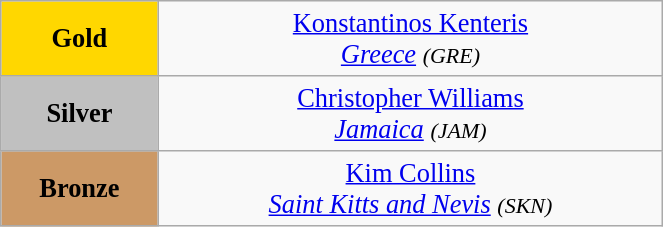<table class="wikitable" style=" text-align:center; font-size:110%;" width="35%">
<tr>
<td bgcolor="gold"><strong>Gold</strong></td>
<td> <a href='#'>Konstantinos Kenteris</a><br><em><a href='#'>Greece</a> <small>(GRE)</small></em></td>
</tr>
<tr 1997>
<td bgcolor="silver"><strong>Silver</strong></td>
<td> <a href='#'>Christopher Williams</a><br><em><a href='#'>Jamaica</a> <small>(JAM)</small></em></td>
</tr>
<tr>
<td bgcolor="CC9966"><strong>Bronze</strong></td>
<td> <a href='#'>Kim Collins</a><br><em><a href='#'>Saint Kitts and Nevis</a> <small>(SKN)</small></em></td>
</tr>
</table>
